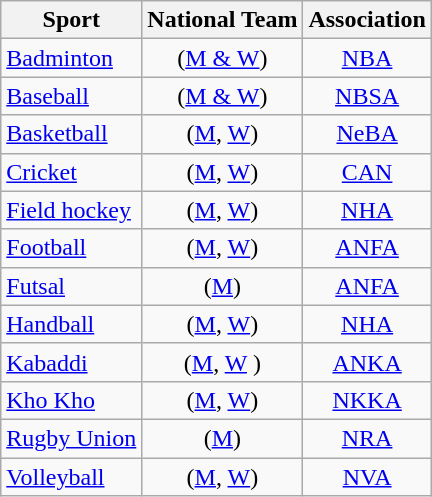<table class="wikitable sortable" style="text-align:center; font-size:100%;">
<tr>
<th>Sport</th>
<th>National Team</th>
<th>Association</th>
</tr>
<tr>
<td style="text-align:left"><a href='#'>Badminton</a> </td>
<td>(<a href='#'>M & W</a>)</td>
<td><a href='#'>NBA</a></td>
</tr>
<tr>
<td style="text-align:left"><a href='#'>Baseball</a> </td>
<td>(<a href='#'>M & W</a>)</td>
<td><a href='#'>NBSA</a></td>
</tr>
<tr>
<td style="text-align:left"><a href='#'>Basketball</a> </td>
<td>(<a href='#'>M</a>, <a href='#'>W</a>)</td>
<td><a href='#'>NeBA</a></td>
</tr>
<tr>
<td style="text-align:left"><a href='#'>Cricket</a> </td>
<td>(<a href='#'>M</a>, <a href='#'>W</a>)</td>
<td><a href='#'>CAN</a></td>
</tr>
<tr>
<td style="text-align:left"><a href='#'>Field hockey</a> </td>
<td>(<a href='#'>M</a>, <a href='#'>W</a>)</td>
<td><a href='#'>NHA</a></td>
</tr>
<tr>
<td style="text-align:left"><a href='#'>Football</a> </td>
<td>(<a href='#'>M</a>, <a href='#'>W</a>)</td>
<td><a href='#'>ANFA</a></td>
</tr>
<tr>
<td style="text-align:left"><a href='#'>Futsal</a> </td>
<td>(<a href='#'>M</a>)</td>
<td><a href='#'>ANFA</a></td>
</tr>
<tr>
<td style="text-align:left"><a href='#'>Handball</a> </td>
<td>(<a href='#'>M</a>, <a href='#'>W</a>)</td>
<td><a href='#'>NHA</a></td>
</tr>
<tr>
<td style="text-align:left"><a href='#'>Kabaddi</a> </td>
<td>(<a href='#'>M</a>, <a href='#'>W</a> )</td>
<td><a href='#'>ANKA</a></td>
</tr>
<tr>
<td style="text-align:left"><a href='#'>Kho Kho</a> </td>
<td>(<a href='#'>M</a>, <a href='#'>W</a>)</td>
<td><a href='#'>NKKA</a></td>
</tr>
<tr>
<td style="text-align:left"><a href='#'>Rugby Union</a> </td>
<td>(<a href='#'>M</a>)</td>
<td><a href='#'>NRA</a></td>
</tr>
<tr>
<td style="text-align:left"><a href='#'>Volleyball</a> </td>
<td>(<a href='#'>M</a>, <a href='#'>W</a>)</td>
<td><a href='#'>NVA</a></td>
</tr>
</table>
